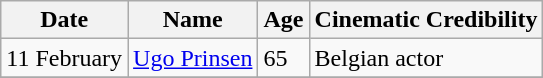<table class="wikitable">
<tr ">
<th>Date</th>
<th>Name</th>
<th>Age</th>
<th>Cinematic Credibility</th>
</tr>
<tr>
<td>11 February</td>
<td><a href='#'>Ugo Prinsen</a></td>
<td>65</td>
<td>Belgian actor</td>
</tr>
<tr>
</tr>
</table>
